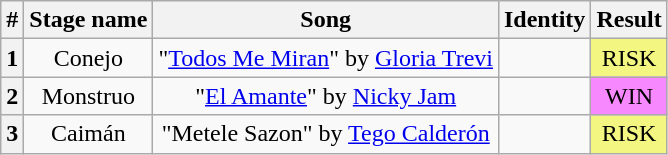<table class="wikitable plainrowheaders" style="text-align: center">
<tr>
<th>#</th>
<th>Stage name</th>
<th>Song</th>
<th>Identity</th>
<th>Result</th>
</tr>
<tr>
<th>1</th>
<td>Conejo</td>
<td>"<a href='#'>Todos Me Miran</a>" by <a href='#'>Gloria Trevi</a></td>
<td></td>
<td bgcolor=#F3F781>RISK</td>
</tr>
<tr>
<th>2</th>
<td>Monstruo</td>
<td>"<a href='#'>El Amante</a>" by <a href='#'>Nicky Jam</a></td>
<td></td>
<td bgcolor=#F888FD>WIN</td>
</tr>
<tr>
<th>3</th>
<td>Caimán</td>
<td>"Metele Sazon" by <a href='#'>Tego Calderón</a></td>
<td></td>
<td bgcolor=#F3F781>RISK</td>
</tr>
</table>
